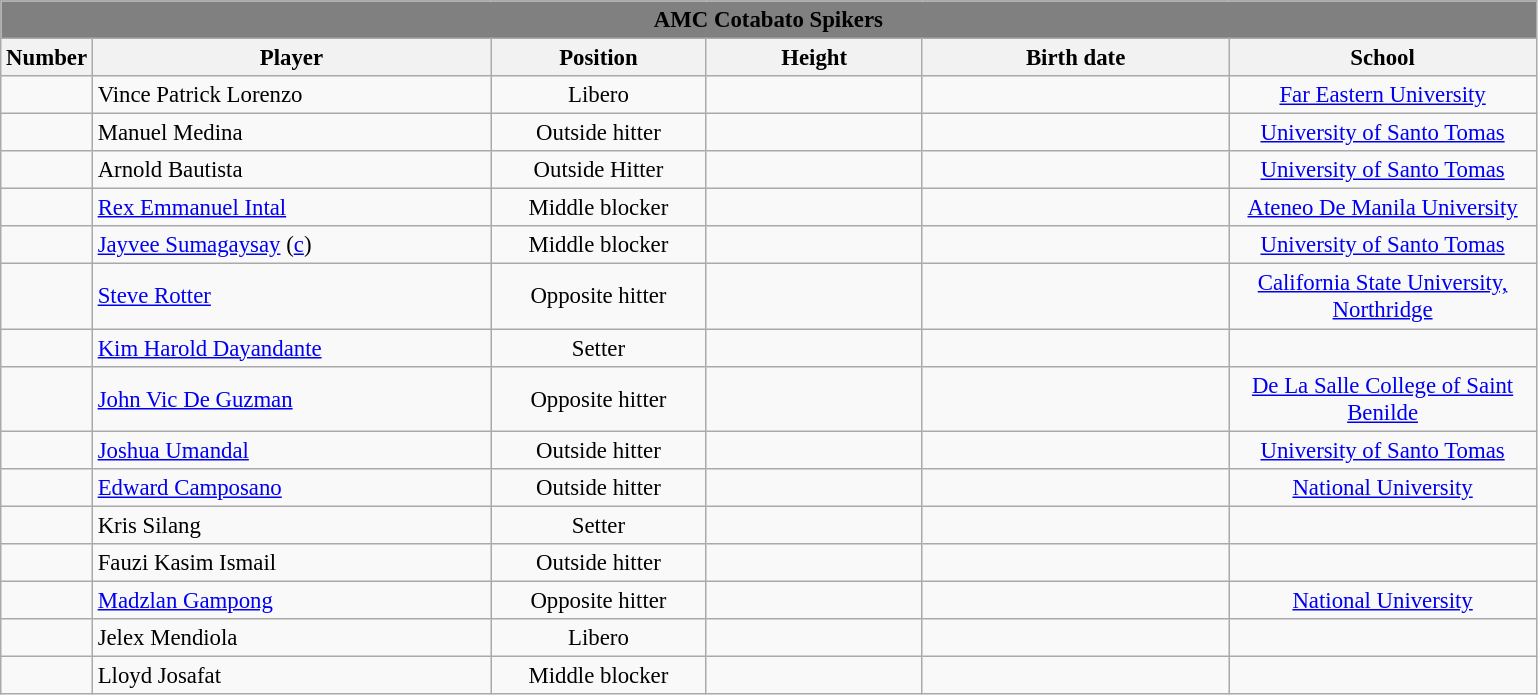<table class="wikitable sortable" style="font-size:95%; text-align:left;">
<tr>
<th colspan="7" style= "background:gray; color:black; text-align: center"><strong>AMC Cotabato Spikers</strong></th>
</tr>
<tr style="background:#FFFFFF;">
<th style= "align=center; width:1em;">Number</th>
<th style= "align=center;width:17em;">Player</th>
<th style= "align=center; width:9em;">Position</th>
<th style= "align=center; width:9em;">Height</th>
<th style= "align=center; width:13em;">Birth date</th>
<th style= "align=center; width:13em;">School</th>
</tr>
<tr align=center>
<td></td>
<td align=left> Vince Patrick Lorenzo</td>
<td>Libero</td>
<td></td>
<td></td>
<td><a href='#'>Far Eastern University</a></td>
</tr>
<tr align=center>
<td></td>
<td align=left> Manuel Medina</td>
<td>Outside hitter</td>
<td></td>
<td></td>
<td><a href='#'>University of Santo Tomas</a></td>
</tr>
<tr align=center>
<td></td>
<td align=left> Arnold Bautista</td>
<td>Outside Hitter</td>
<td></td>
<td></td>
<td><a href='#'>University of Santo Tomas</a></td>
</tr>
<tr align=center>
<td></td>
<td align=left> <a href='#'>Rex Emmanuel Intal</a></td>
<td>Middle blocker</td>
<td></td>
<td></td>
<td><a href='#'>Ateneo De Manila University</a></td>
</tr>
<tr align=center>
<td></td>
<td align=left> <a href='#'>Jayvee Sumagaysay</a> (<a href='#'>c</a>)</td>
<td>Middle blocker</td>
<td></td>
<td></td>
<td><a href='#'>University of Santo Tomas</a></td>
</tr>
<tr align=center>
<td></td>
<td align=left>  <a href='#'>Steve Rotter</a></td>
<td>Opposite hitter</td>
<td></td>
<td></td>
<td><a href='#'>California State University, Northridge</a></td>
</tr>
<tr align=center>
<td></td>
<td align=left> <a href='#'>Kim Harold Dayandante</a></td>
<td>Setter</td>
<td></td>
<td></td>
<td></td>
</tr>
<tr align=center>
<td></td>
<td align=left> <a href='#'>John Vic De Guzman</a></td>
<td>Opposite hitter</td>
<td></td>
<td></td>
<td><a href='#'>De La Salle College of Saint Benilde</a></td>
</tr>
<tr align=center>
<td></td>
<td align=left> <a href='#'>Joshua Umandal</a></td>
<td>Outside hitter</td>
<td></td>
<td></td>
<td><a href='#'>University of Santo Tomas</a></td>
</tr>
<tr align=center>
<td></td>
<td align=left> <a href='#'>Edward Camposano</a></td>
<td>Outside hitter</td>
<td></td>
<td></td>
<td><a href='#'>National University</a></td>
</tr>
<tr align=center>
<td></td>
<td align=left> Kris Silang</td>
<td>Setter</td>
<td></td>
<td></td>
<td></td>
</tr>
<tr align=center>
<td></td>
<td align=left> Fauzi Kasim Ismail</td>
<td>Outside hitter</td>
<td></td>
<td></td>
<td></td>
</tr>
<tr align=center>
<td></td>
<td align=left> <a href='#'>Madzlan Gampong</a></td>
<td>Opposite hitter</td>
<td></td>
<td></td>
<td><a href='#'>National University</a></td>
</tr>
<tr align=center>
<td></td>
<td align=left> Jelex Mendiola</td>
<td>Libero</td>
<td></td>
<td></td>
<td></td>
</tr>
<tr align=center>
<td></td>
<td align=left> Lloyd Josafat</td>
<td>Middle blocker</td>
<td></td>
<td></td>
<td></td>
</tr>
</table>
